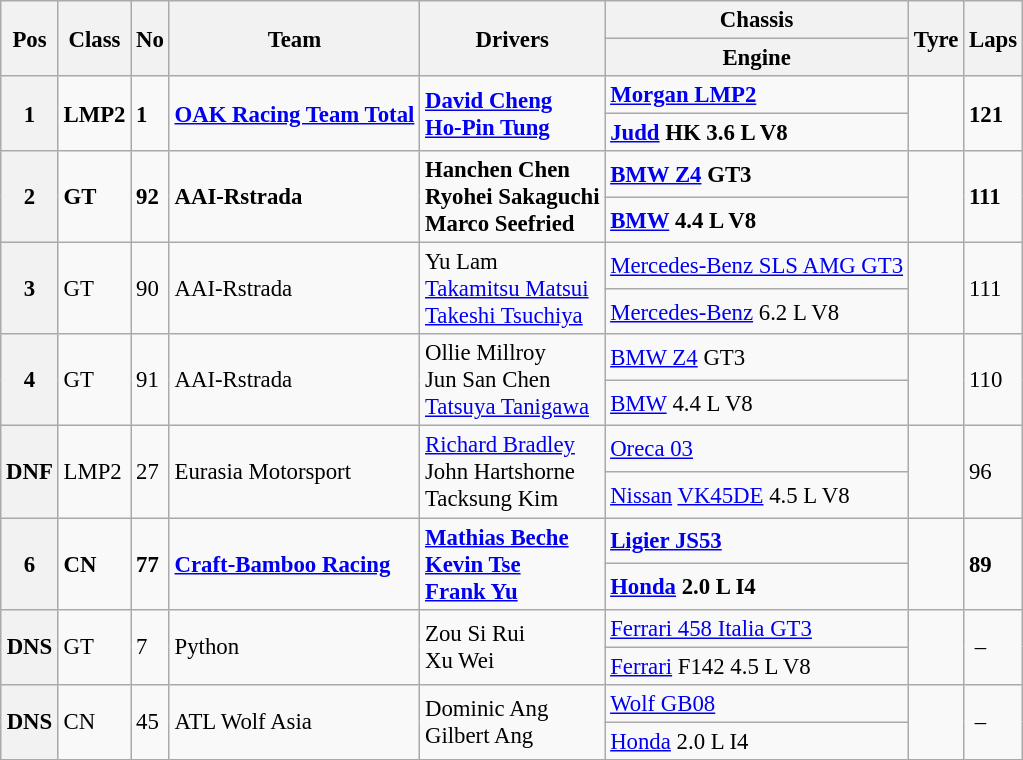<table class="wikitable" style="font-size: 95%;">
<tr>
<th rowspan=2>Pos</th>
<th rowspan=2>Class</th>
<th rowspan=2>No</th>
<th rowspan=2>Team</th>
<th rowspan=2>Drivers</th>
<th>Chassis</th>
<th rowspan=2>Tyre</th>
<th rowspan=2>Laps</th>
</tr>
<tr>
<th>Engine</th>
</tr>
<tr style="font-weight:bold">
<th rowspan=2>1</th>
<td rowspan=2>LMP2</td>
<td rowspan=2>1</td>
<td rowspan=2> <a href='#'>OAK Racing Team Total</a></td>
<td rowspan=2> <a href='#'>David Cheng</a><br> <a href='#'>Ho-Pin Tung</a></td>
<td><a href='#'>Morgan LMP2</a></td>
<td rowspan=2></td>
<td rowspan=2>121</td>
</tr>
<tr style="font-weight:bold">
<td><a href='#'>Judd</a> HK 3.6 L V8</td>
</tr>
<tr style="font-weight:bold">
<th rowspan=2>2</th>
<td rowspan=2>GT</td>
<td rowspan=2>92</td>
<td rowspan=2> AAI-Rstrada</td>
<td rowspan=2> Hanchen Chen<br> Ryohei Sakaguchi<br> Marco Seefried</td>
<td><a href='#'>BMW Z4</a> GT3</td>
<td rowspan=2></td>
<td rowspan=2>111</td>
</tr>
<tr style="font-weight:bold">
<td><a href='#'>BMW</a> 4.4 L V8</td>
</tr>
<tr>
<th rowspan=2>3</th>
<td rowspan=2>GT</td>
<td rowspan=2>90</td>
<td rowspan=2> AAI-Rstrada</td>
<td rowspan=2> Yu Lam<br> <a href='#'>Takamitsu Matsui</a><br> <a href='#'>Takeshi Tsuchiya</a></td>
<td><a href='#'>Mercedes-Benz SLS AMG GT3</a></td>
<td rowspan=2></td>
<td rowspan=2>111</td>
</tr>
<tr>
<td><a href='#'>Mercedes-Benz</a> 6.2 L V8</td>
</tr>
<tr>
<th rowspan=2>4</th>
<td rowspan=2>GT</td>
<td rowspan=2>91</td>
<td rowspan=2> AAI-Rstrada</td>
<td rowspan=2> Ollie Millroy<br> Jun San Chen<br> <a href='#'>Tatsuya Tanigawa</a></td>
<td><a href='#'>BMW Z4</a> GT3</td>
<td rowspan=2></td>
<td rowspan=2>110</td>
</tr>
<tr>
<td><a href='#'>BMW</a> 4.4 L V8</td>
</tr>
<tr>
<th rowspan=2>DNF</th>
<td rowspan=2>LMP2</td>
<td rowspan=2>27</td>
<td rowspan=2> Eurasia Motorsport</td>
<td rowspan=2> <a href='#'>Richard Bradley</a><br> John Hartshorne<br> Tacksung Kim</td>
<td><a href='#'>Oreca 03</a></td>
<td rowspan=2></td>
<td rowspan=2>96</td>
</tr>
<tr>
<td><a href='#'>Nissan</a> <a href='#'>VK45DE</a> 4.5 L V8</td>
</tr>
<tr style="font-weight:bold">
<th rowspan=2>6</th>
<td rowspan=2>CN</td>
<td rowspan=2>77</td>
<td rowspan=2> <a href='#'>Craft-Bamboo Racing</a></td>
<td rowspan=2> <a href='#'>Mathias Beche</a><br> <a href='#'>Kevin Tse</a><br> <a href='#'>Frank Yu</a></td>
<td><a href='#'>Ligier JS53</a></td>
<td rowspan=2></td>
<td rowspan=2>89</td>
</tr>
<tr style="font-weight:bold">
<td><a href='#'>Honda</a> 2.0 L I4</td>
</tr>
<tr>
<th rowspan=2>DNS</th>
<td rowspan=2>GT</td>
<td rowspan=2>7</td>
<td rowspan=2> Python</td>
<td rowspan=2> Zou Si Rui<br> Xu Wei</td>
<td><a href='#'>Ferrari 458 Italia GT3</a></td>
<td rowspan=2></td>
<td rowspan=2> –</td>
</tr>
<tr>
<td><a href='#'>Ferrari</a> F142 4.5 L V8</td>
</tr>
<tr>
<th rowspan=2>DNS</th>
<td rowspan=2>CN</td>
<td rowspan=2>45</td>
<td rowspan=2> ATL Wolf Asia</td>
<td rowspan=2> Dominic Ang<br> Gilbert Ang</td>
<td><a href='#'>Wolf GB08</a></td>
<td rowspan=2></td>
<td rowspan=2> –</td>
</tr>
<tr>
<td><a href='#'>Honda</a> 2.0 L I4</td>
</tr>
</table>
